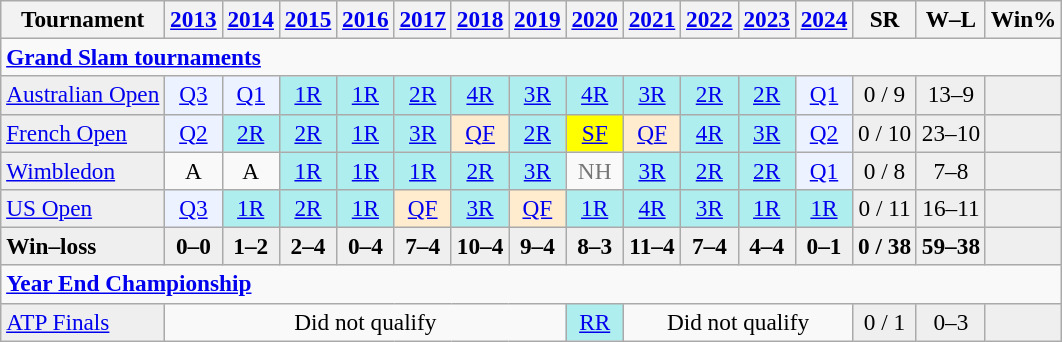<table class=wikitable style=text-align:center;font-size:97%>
<tr>
<th>Tournament</th>
<th><a href='#'>2013</a></th>
<th><a href='#'>2014</a></th>
<th><a href='#'>2015</a></th>
<th><a href='#'>2016</a></th>
<th><a href='#'>2017</a></th>
<th><a href='#'>2018</a></th>
<th><a href='#'>2019</a></th>
<th><a href='#'>2020</a></th>
<th><a href='#'>2021</a></th>
<th><a href='#'>2022</a></th>
<th><a href='#'>2023</a></th>
<th><a href='#'>2024</a></th>
<th>SR</th>
<th>W–L</th>
<th>Win%</th>
</tr>
<tr>
<td colspan="16" style="text-align:left"><strong><a href='#'>Grand Slam tournaments</a></strong></td>
</tr>
<tr>
<td bgcolor=efefef align=left><a href='#'>Australian Open</a></td>
<td bgcolor=ecf2ff><a href='#'>Q3</a></td>
<td bgcolor=ecf2ff><a href='#'>Q1</a></td>
<td bgcolor=afeeee><a href='#'>1R</a></td>
<td bgcolor=afeeee><a href='#'>1R</a></td>
<td bgcolor=afeeee><a href='#'>2R</a></td>
<td bgcolor=afeeee><a href='#'>4R</a></td>
<td bgcolor=afeeee><a href='#'>3R</a></td>
<td bgcolor=afeeee><a href='#'>4R</a></td>
<td bgcolor=afeeee><a href='#'>3R</a></td>
<td bgcolor=afeeee><a href='#'>2R</a></td>
<td bgcolor=afeeee><a href='#'>2R</a></td>
<td bgcolor=ecf2ff><a href='#'>Q1</a></td>
<td bgcolor=efefef>0 / 9</td>
<td bgcolor=efefef>13–9</td>
<td bgcolor=efefef></td>
</tr>
<tr>
<td bgcolor=efefef align=left><a href='#'>French Open</a></td>
<td bgcolor=ecf2ff><a href='#'>Q2</a></td>
<td bgcolor=afeeee><a href='#'>2R</a></td>
<td bgcolor=afeeee><a href='#'>2R</a></td>
<td bgcolor=afeeee><a href='#'>1R</a></td>
<td bgcolor=afeeee><a href='#'>3R</a></td>
<td bgcolor=ffebcd><a href='#'>QF</a></td>
<td bgcolor=afeeee><a href='#'>2R</a></td>
<td bgcolor=yellow><a href='#'>SF</a></td>
<td bgcolor=ffebcd><a href='#'>QF</a></td>
<td bgcolor=afeeee><a href='#'>4R</a></td>
<td bgcolor=afeeee><a href='#'>3R</a></td>
<td bgcolor=ecf2ff><a href='#'>Q2</a></td>
<td bgcolor=efefef>0 / 10</td>
<td bgcolor=efefef>23–10</td>
<td bgcolor=efefef></td>
</tr>
<tr>
<td bgcolor=efefef align=left><a href='#'>Wimbledon</a></td>
<td>A</td>
<td>A</td>
<td bgcolor=afeeee><a href='#'>1R</a></td>
<td bgcolor=afeeee><a href='#'>1R</a></td>
<td bgcolor=afeeee><a href='#'>1R</a></td>
<td bgcolor=afeeee><a href='#'>2R</a></td>
<td bgcolor=afeeee><a href='#'>3R</a></td>
<td style=color:#767676>NH</td>
<td bgcolor=afeeee><a href='#'>3R</a></td>
<td bgcolor=afeeee><a href='#'>2R</a></td>
<td bgcolor=afeeee><a href='#'>2R</a></td>
<td bgcolor=ecf2ff><a href='#'>Q1</a></td>
<td bgcolor=efefef>0 / 8</td>
<td bgcolor=efefef>7–8</td>
<td bgcolor=efefef></td>
</tr>
<tr>
<td bgcolor=efefef align=left><a href='#'>US Open</a></td>
<td bgcolor=ecf2ff><a href='#'>Q3</a></td>
<td bgcolor=afeeee><a href='#'>1R</a></td>
<td bgcolor=afeeee><a href='#'>2R</a></td>
<td bgcolor=afeeee><a href='#'>1R</a></td>
<td bgcolor=ffebcd><a href='#'>QF</a></td>
<td bgcolor=afeeee><a href='#'>3R</a></td>
<td bgcolor=ffebcd><a href='#'>QF</a></td>
<td bgcolor=afeeee><a href='#'>1R</a></td>
<td bgcolor=afeeee><a href='#'>4R</a></td>
<td bgcolor=afeeee><a href='#'>3R</a></td>
<td bgcolor=afeeee><a href='#'>1R</a></td>
<td bgcolor=afeeee><a href='#'>1R</a></td>
<td bgcolor=efefef>0 / 11</td>
<td bgcolor=efefef>16–11</td>
<td bgcolor=efefef></td>
</tr>
<tr style=font-weight:bold;background:#efefef>
<td style=text-align:left>Win–loss</td>
<td>0–0</td>
<td>1–2</td>
<td>2–4</td>
<td>0–4</td>
<td>7–4</td>
<td>10–4</td>
<td>9–4</td>
<td>8–3</td>
<td>11–4</td>
<td>7–4</td>
<td>4–4</td>
<td>0–1</td>
<td>0 / 38</td>
<td>59–38</td>
<td></td>
</tr>
<tr>
<td colspan="16" style="text-align:left"><strong><a href='#'>Year End Championship</a></strong></td>
</tr>
<tr>
<td align=left bgcolor=efefef><a href='#'>ATP Finals</a></td>
<td colspan=7>Did not qualify</td>
<td bgcolor=afeeee><a href='#'>RR</a></td>
<td colspan="4">Did not qualify</td>
<td style=background:#efefef>0 / 1</td>
<td style=background:#efefef>0–3</td>
<td style=background:#efefef></td>
</tr>
</table>
